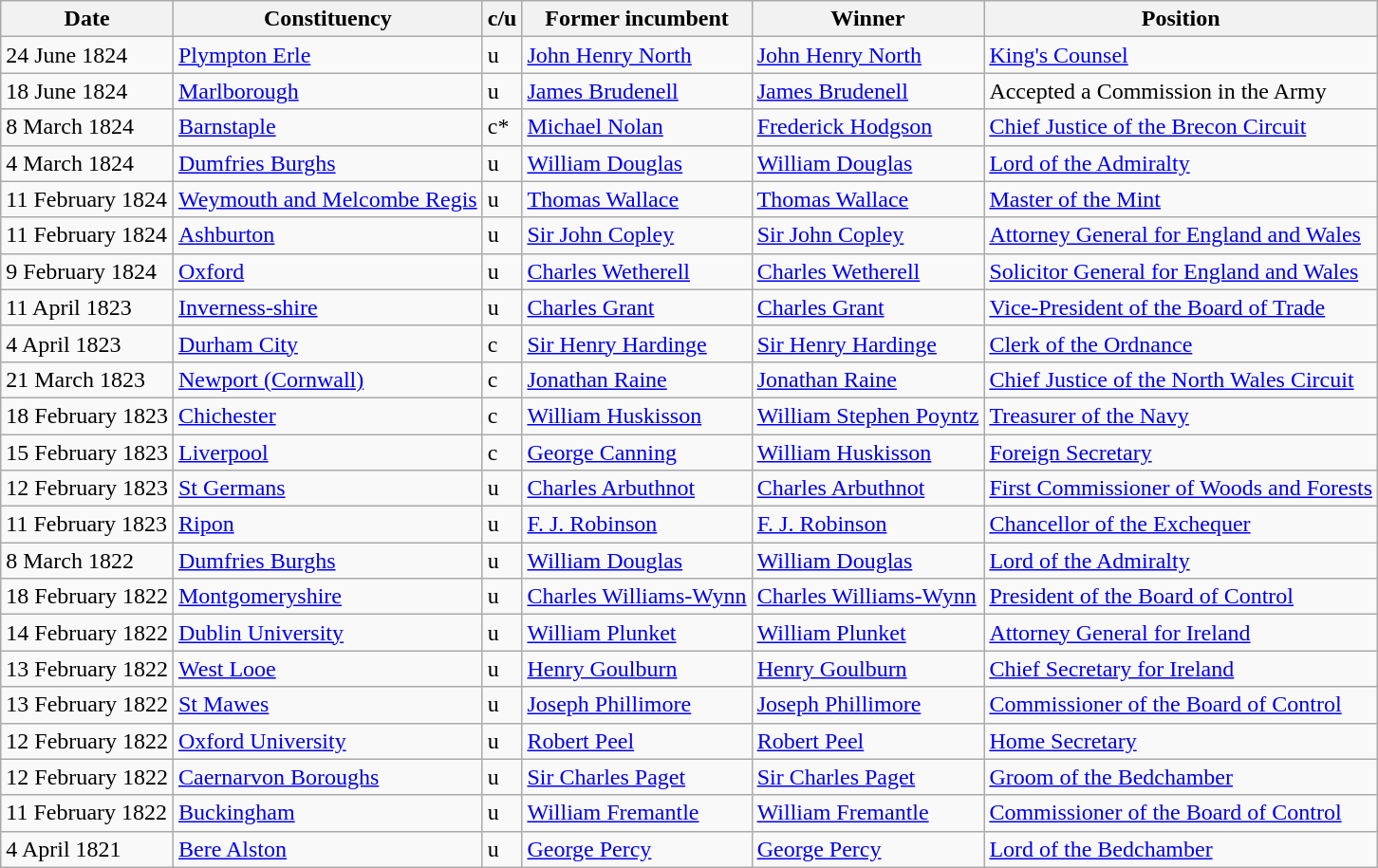<table class="wikitable">
<tr>
<th>Date</th>
<th>Constituency</th>
<th>c/u</th>
<th>Former incumbent</th>
<th>Winner</th>
<th>Position</th>
</tr>
<tr>
<td>24 June 1824</td>
<td><a href='#'>Plympton Erle</a></td>
<td>u</td>
<td><a href='#'>John Henry North</a></td>
<td><a href='#'>John Henry North</a></td>
<td><a href='#'>King's Counsel</a></td>
</tr>
<tr>
<td>18 June 1824</td>
<td><a href='#'>Marlborough</a></td>
<td>u</td>
<td><a href='#'>James Brudenell</a></td>
<td><a href='#'>James Brudenell</a></td>
<td>Accepted a Commission in the Army</td>
</tr>
<tr>
<td>8 March 1824</td>
<td><a href='#'>Barnstaple</a></td>
<td>c*</td>
<td><a href='#'>Michael Nolan</a></td>
<td><a href='#'>Frederick Hodgson</a></td>
<td><a href='#'>Chief Justice of the Brecon Circuit</a></td>
</tr>
<tr>
<td>4 March 1824</td>
<td><a href='#'>Dumfries Burghs</a></td>
<td>u</td>
<td><a href='#'>William Douglas</a></td>
<td><a href='#'>William Douglas</a></td>
<td><a href='#'>Lord of the Admiralty</a></td>
</tr>
<tr>
<td>11 February 1824</td>
<td><a href='#'>Weymouth and Melcombe Regis</a></td>
<td>u</td>
<td><a href='#'>Thomas Wallace</a></td>
<td><a href='#'>Thomas Wallace</a></td>
<td><a href='#'>Master of the Mint</a></td>
</tr>
<tr>
<td>11 February 1824</td>
<td><a href='#'>Ashburton</a></td>
<td>u</td>
<td><a href='#'>Sir John Copley</a></td>
<td><a href='#'>Sir John Copley</a></td>
<td><a href='#'>Attorney General for England and Wales</a></td>
</tr>
<tr>
<td>9 February 1824</td>
<td><a href='#'>Oxford</a></td>
<td>u</td>
<td><a href='#'>Charles Wetherell</a></td>
<td><a href='#'>Charles Wetherell</a></td>
<td><a href='#'>Solicitor General for England and Wales</a></td>
</tr>
<tr>
<td>11 April 1823</td>
<td><a href='#'>Inverness-shire</a></td>
<td>u</td>
<td><a href='#'>Charles Grant</a></td>
<td><a href='#'>Charles Grant</a></td>
<td><a href='#'>Vice-President of the Board of Trade</a></td>
</tr>
<tr>
<td>4 April 1823</td>
<td><a href='#'>Durham City</a></td>
<td>c</td>
<td><a href='#'>Sir Henry Hardinge</a></td>
<td><a href='#'>Sir Henry Hardinge</a></td>
<td><a href='#'>Clerk of the Ordnance</a></td>
</tr>
<tr>
<td>21 March 1823</td>
<td><a href='#'>Newport (Cornwall)</a></td>
<td>c</td>
<td><a href='#'>Jonathan Raine</a></td>
<td><a href='#'>Jonathan Raine</a></td>
<td><a href='#'>Chief Justice of the North Wales Circuit</a></td>
</tr>
<tr>
<td>18 February 1823</td>
<td><a href='#'>Chichester</a></td>
<td>c</td>
<td><a href='#'>William Huskisson</a></td>
<td><a href='#'>William Stephen Poyntz</a></td>
<td><a href='#'>Treasurer of the Navy</a></td>
</tr>
<tr>
<td>15 February 1823</td>
<td><a href='#'>Liverpool</a></td>
<td>c</td>
<td><a href='#'>George Canning</a></td>
<td><a href='#'>William Huskisson</a></td>
<td><a href='#'>Foreign Secretary</a></td>
</tr>
<tr>
<td>12 February 1823</td>
<td><a href='#'>St Germans</a></td>
<td>u</td>
<td><a href='#'>Charles Arbuthnot</a></td>
<td><a href='#'>Charles Arbuthnot</a></td>
<td><a href='#'>First Commissioner of Woods and Forests</a></td>
</tr>
<tr>
<td>11 February 1823</td>
<td><a href='#'>Ripon</a></td>
<td>u</td>
<td><a href='#'>F. J. Robinson</a></td>
<td><a href='#'>F. J. Robinson</a></td>
<td><a href='#'>Chancellor of the Exchequer</a></td>
</tr>
<tr>
<td>8 March 1822</td>
<td><a href='#'>Dumfries Burghs</a></td>
<td>u</td>
<td><a href='#'>William Douglas</a></td>
<td><a href='#'>William Douglas</a></td>
<td><a href='#'>Lord of the Admiralty</a></td>
</tr>
<tr>
<td>18 February 1822</td>
<td><a href='#'>Montgomeryshire</a></td>
<td>u</td>
<td><a href='#'>Charles Williams-Wynn</a></td>
<td><a href='#'>Charles Williams-Wynn</a></td>
<td><a href='#'>President of the Board of Control</a></td>
</tr>
<tr>
<td>14 February 1822</td>
<td><a href='#'>Dublin University</a></td>
<td>u</td>
<td><a href='#'>William Plunket</a></td>
<td><a href='#'>William Plunket</a></td>
<td><a href='#'>Attorney General for Ireland</a></td>
</tr>
<tr>
<td>13 February 1822</td>
<td><a href='#'>West Looe</a></td>
<td>u</td>
<td><a href='#'>Henry Goulburn</a></td>
<td><a href='#'>Henry Goulburn</a></td>
<td><a href='#'>Chief Secretary for Ireland</a></td>
</tr>
<tr>
<td>13 February 1822</td>
<td><a href='#'>St Mawes</a></td>
<td>u</td>
<td><a href='#'>Joseph Phillimore</a></td>
<td><a href='#'>Joseph Phillimore</a></td>
<td><a href='#'>Commissioner of the Board of Control</a></td>
</tr>
<tr>
<td>12 February 1822</td>
<td><a href='#'>Oxford University</a></td>
<td>u</td>
<td><a href='#'>Robert Peel</a></td>
<td><a href='#'>Robert Peel</a></td>
<td><a href='#'>Home Secretary</a></td>
</tr>
<tr>
<td>12 February 1822</td>
<td><a href='#'>Caernarvon Boroughs</a></td>
<td>u</td>
<td><a href='#'>Sir Charles Paget</a></td>
<td><a href='#'>Sir Charles Paget</a></td>
<td><a href='#'>Groom of the Bedchamber</a></td>
</tr>
<tr>
<td>11 February 1822</td>
<td><a href='#'>Buckingham</a></td>
<td>u</td>
<td><a href='#'>William Fremantle</a></td>
<td><a href='#'>William Fremantle</a></td>
<td><a href='#'>Commissioner of the Board of Control</a></td>
</tr>
<tr>
<td>4 April 1821</td>
<td><a href='#'>Bere Alston</a></td>
<td>u</td>
<td><a href='#'>George Percy</a></td>
<td><a href='#'>George Percy</a></td>
<td><a href='#'>Lord of the Bedchamber</a></td>
</tr>
</table>
